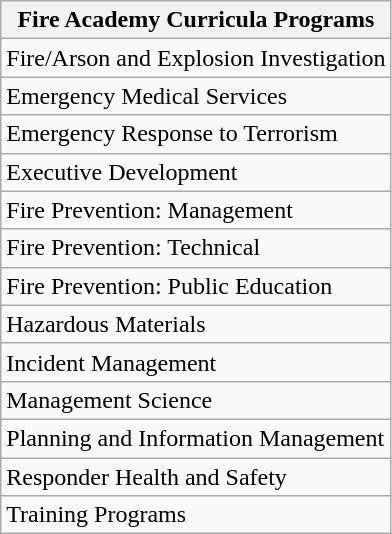<table class="wikitable">
<tr>
<th>Fire Academy Curricula Programs</th>
</tr>
<tr>
<td>Fire/Arson and Explosion Investigation</td>
</tr>
<tr>
<td>Emergency Medical Services</td>
</tr>
<tr>
<td>Emergency Response to Terrorism</td>
</tr>
<tr>
<td>Executive Development</td>
</tr>
<tr>
<td>Fire Prevention: Management</td>
</tr>
<tr>
<td>Fire Prevention: Technical</td>
</tr>
<tr>
<td>Fire Prevention: Public Education</td>
</tr>
<tr>
<td>Hazardous Materials</td>
</tr>
<tr>
<td>Incident Management</td>
</tr>
<tr>
<td>Management Science</td>
</tr>
<tr>
<td>Planning and Information Management</td>
</tr>
<tr>
<td>Responder Health and Safety</td>
</tr>
<tr>
<td>Training Programs</td>
</tr>
</table>
